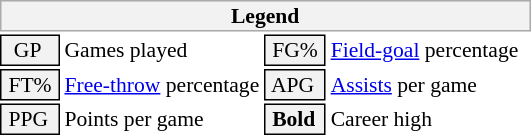<table class="toccolours" style="font-size: 90%; white-space: nowrap;">
<tr>
<th colspan="6" style="background:#f2f2f2; border:1px solid #aaa;">Legend</th>
</tr>
<tr>
<td style="background:#f2f2f2; border:1px solid black;">  GP</td>
<td>Games played</td>
<td style="background:#f2f2f2; border:1px solid black;"> FG% </td>
<td style="padding-right: 8px"><a href='#'>Field-goal</a> percentage</td>
</tr>
<tr>
<td style="background:#f2f2f2; border:1px solid black;"> FT% </td>
<td><a href='#'>Free-throw</a> percentage</td>
<td style="background:#f2f2f2; border:1px solid black;"> APG </td>
<td><a href='#'>Assists</a> per game</td>
</tr>
<tr>
<td style="background:#f2f2f2; border:1px solid black;"> PPG </td>
<td>Points per game</td>
<td style="background-color: #F2F2F2; border: 1px solid black"> <strong>Bold</strong> </td>
<td>Career high</td>
</tr>
</table>
